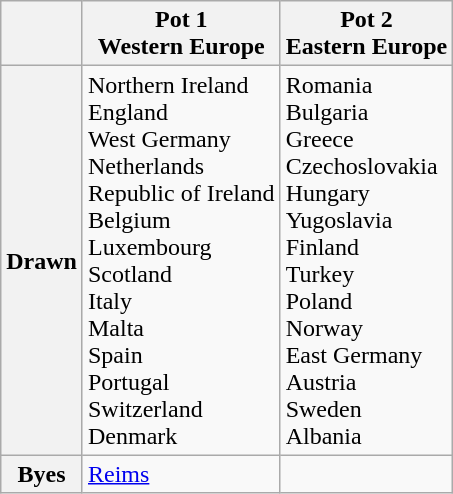<table class="wikitable">
<tr>
<th></th>
<th>Pot 1<br>Western Europe</th>
<th>Pot 2<br>Eastern Europe</th>
</tr>
<tr>
<th>Drawn</th>
<td>Northern Ireland<br>England<br>West Germany<br>Netherlands<br>Republic of Ireland<br>Belgium<br>Luxembourg<br>Scotland<br>Italy<br>Malta<br>Spain<br>Portugal<br>Switzerland<br>Denmark</td>
<td>Romania<br>Bulgaria<br>Greece<br>Czechoslovakia<br>Hungary<br>Yugoslavia<br>Finland<br>Turkey<br>Poland<br>Norway<br>East Germany<br>Austria<br>Sweden<br>Albania</td>
</tr>
<tr>
<th>Byes</th>
<td> <a href='#'>Reims</a></td>
<td></td>
</tr>
</table>
